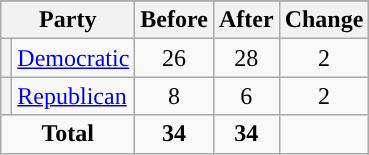<table class="wikitable" style="text-align:center;">
<tr>
</tr>
<tr>
<th colspan=2>Party</th>
<th>Before</th>
<th>After</th>
<th>Change</th>
</tr>
<tr>
<th style="background-color:"></th>
<td style="text-align:left;"><a href='#'>Democratic</a></td>
<td>26</td>
<td>28</td>
<td> 2</td>
</tr>
<tr>
<th style="background-color:"></th>
<td style="text-align:left;"><a href='#'>Republican</a></td>
<td>8</td>
<td>6</td>
<td> 2</td>
</tr>
<tr>
<td colspan=2><strong>Total</strong></td>
<td><strong>34</strong></td>
<td><strong>34</strong></td>
<td></td>
</tr>
</table>
